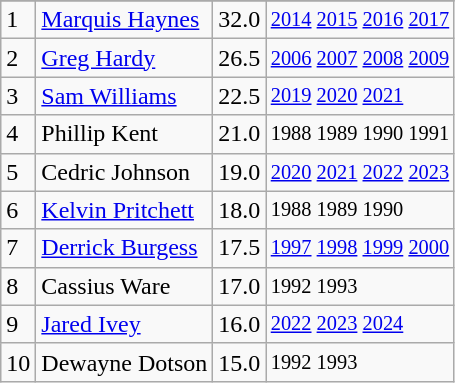<table class="wikitable">
<tr>
</tr>
<tr>
<td>1</td>
<td><a href='#'>Marquis Haynes</a></td>
<td>32.0</td>
<td style="font-size:85%;"><a href='#'>2014</a> <a href='#'>2015</a> <a href='#'>2016</a> <a href='#'>2017</a></td>
</tr>
<tr>
<td>2</td>
<td><a href='#'>Greg Hardy</a></td>
<td>26.5</td>
<td style="font-size:85%;"><a href='#'>2006</a> <a href='#'>2007</a> <a href='#'>2008</a> <a href='#'>2009</a></td>
</tr>
<tr>
<td>3</td>
<td><a href='#'>Sam Williams</a></td>
<td>22.5</td>
<td style="font-size:85%;"><a href='#'>2019</a> <a href='#'>2020</a> <a href='#'>2021</a></td>
</tr>
<tr>
<td>4</td>
<td>Phillip Kent</td>
<td>21.0</td>
<td style="font-size:85%;">1988 1989 1990 1991</td>
</tr>
<tr>
<td>5</td>
<td>Cedric Johnson</td>
<td>19.0</td>
<td style="font-size:85%;"><a href='#'>2020</a> <a href='#'>2021</a> <a href='#'>2022</a> <a href='#'>2023</a></td>
</tr>
<tr>
<td>6</td>
<td><a href='#'>Kelvin Pritchett</a></td>
<td>18.0</td>
<td style="font-size:85%;">1988 1989 1990</td>
</tr>
<tr>
<td>7</td>
<td><a href='#'>Derrick Burgess</a></td>
<td>17.5</td>
<td style="font-size:85%;"><a href='#'>1997</a> <a href='#'>1998</a> <a href='#'>1999</a> <a href='#'>2000</a></td>
</tr>
<tr>
<td>8</td>
<td>Cassius Ware</td>
<td>17.0</td>
<td style="font-size:85%;">1992 1993</td>
</tr>
<tr>
<td>9</td>
<td><a href='#'>Jared Ivey</a></td>
<td>16.0</td>
<td style="font-size:85%;"><a href='#'>2022</a> <a href='#'>2023</a> <a href='#'>2024</a></td>
</tr>
<tr>
<td>10</td>
<td>Dewayne Dotson</td>
<td>15.0</td>
<td style="font-size:85%;">1992 1993</td>
</tr>
</table>
